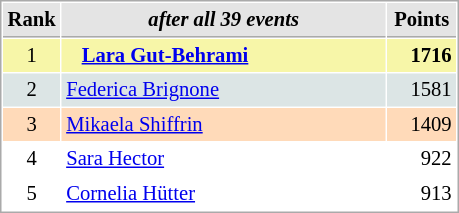<table cellspacing="1" cellpadding="3" style="border:1px solid #AAAAAA;font-size:86%">
<tr style="background-color: #E4E4E4;">
<th style="border-bottom:1px solid #AAAAAA; width: 10px;">Rank</th>
<th style="border-bottom:1px solid #AAAAAA; width: 210px;"><em>after all 39 events</em></th>
<th style="border-bottom:1px solid #AAAAAA; width: 40px;">Points</th>
</tr>
<tr style="background:#f7f6a8;">
<td align=center>1</td>
<td>   <strong><a href='#'>Lara Gut-Behrami</a></strong> </td>
<td align=right><strong>1716</strong></td>
</tr>
<tr style="background:#dce5e5;">
<td align=center>2</td>
<td> <a href='#'>Federica Brignone</a></td>
<td align=right>1581</td>
</tr>
<tr style="background:#ffdab9;">
<td align=center>3</td>
<td> <a href='#'>Mikaela Shiffrin</a></td>
<td align=right>1409</td>
</tr>
<tr>
<td align=center>4</td>
<td> <a href='#'>Sara Hector</a></td>
<td align=right>922</td>
</tr>
<tr>
<td align=center>5</td>
<td> <a href='#'>Cornelia Hütter</a></td>
<td align=right>913</td>
</tr>
</table>
